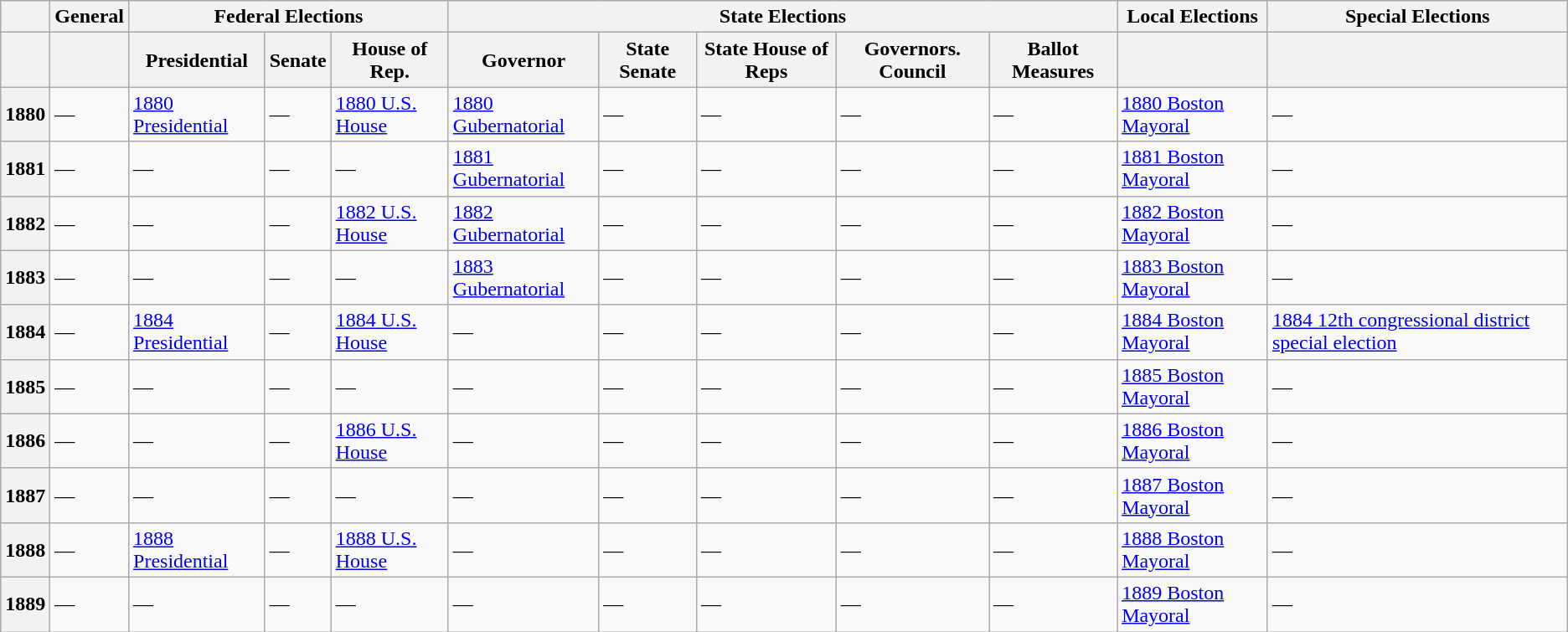<table class="wikitable">
<tr>
<th></th>
<th>General</th>
<th colspan=3>Federal Elections</th>
<th colspan=5>State Elections</th>
<th>Local Elections</th>
<th>Special Elections</th>
</tr>
<tr>
<th></th>
<th></th>
<th>Presidential</th>
<th>Senate</th>
<th>House of Rep.</th>
<th>Governor</th>
<th>State Senate</th>
<th>State House of Reps</th>
<th>Governors. Council</th>
<th>Ballot Measures</th>
<th></th>
<th></th>
</tr>
<tr>
<th>1880</th>
<td>—</td>
<td><a href='#'>1880 Presidential</a></td>
<td>—</td>
<td><a href='#'>1880 U.S. House</a></td>
<td><a href='#'>1880 Gubernatorial</a></td>
<td>—</td>
<td>—</td>
<td>—</td>
<td>—</td>
<td><a href='#'>1880 Boston Mayoral</a></td>
<td>—</td>
</tr>
<tr>
<th>1881</th>
<td>—</td>
<td>—</td>
<td>—</td>
<td>—</td>
<td><a href='#'>1881 Gubernatorial</a></td>
<td>—</td>
<td>—</td>
<td>—</td>
<td>—</td>
<td><a href='#'>1881 Boston Mayoral</a></td>
<td>—</td>
</tr>
<tr>
<th>1882</th>
<td>—</td>
<td>—</td>
<td>—</td>
<td><a href='#'>1882 U.S. House</a></td>
<td><a href='#'>1882 Gubernatorial</a></td>
<td>—</td>
<td>—</td>
<td>—</td>
<td>—</td>
<td><a href='#'>1882 Boston Mayoral</a></td>
<td>—</td>
</tr>
<tr>
<th>1883</th>
<td>—</td>
<td>—</td>
<td>—</td>
<td>—</td>
<td><a href='#'>1883 Gubernatorial</a></td>
<td>—</td>
<td>—</td>
<td>—</td>
<td>—</td>
<td><a href='#'>1883 Boston Mayoral</a></td>
<td>—</td>
</tr>
<tr>
<th>1884</th>
<td>—</td>
<td><a href='#'>1884 Presidential</a></td>
<td>—</td>
<td><a href='#'>1884 U.S. House</a></td>
<td>—</td>
<td>—</td>
<td>—</td>
<td>—</td>
<td>—</td>
<td><a href='#'>1884 Boston Mayoral</a></td>
<td><a href='#'>1884 12th congressional district special election</a></td>
</tr>
<tr>
<th>1885</th>
<td>—</td>
<td>—</td>
<td>—</td>
<td>—</td>
<td>—</td>
<td>—</td>
<td>—</td>
<td>—</td>
<td>—</td>
<td><a href='#'>1885 Boston Mayoral</a></td>
<td>—</td>
</tr>
<tr>
<th>1886</th>
<td>—</td>
<td>—</td>
<td>—</td>
<td><a href='#'>1886 U.S. House</a></td>
<td>—</td>
<td>—</td>
<td>—</td>
<td>—</td>
<td>—</td>
<td><a href='#'>1886 Boston Mayoral</a></td>
<td>—</td>
</tr>
<tr>
<th>1887</th>
<td>—</td>
<td>—</td>
<td>—</td>
<td>—</td>
<td>—</td>
<td>—</td>
<td>—</td>
<td>—</td>
<td>—</td>
<td><a href='#'>1887 Boston Mayoral</a></td>
<td>—</td>
</tr>
<tr>
<th>1888</th>
<td>—</td>
<td><a href='#'>1888 Presidential</a></td>
<td>—</td>
<td><a href='#'>1888 U.S. House</a></td>
<td>—</td>
<td>—</td>
<td>—</td>
<td>—</td>
<td>—</td>
<td><a href='#'>1888 Boston Mayoral</a></td>
<td>—</td>
</tr>
<tr>
<th>1889</th>
<td>—</td>
<td>—</td>
<td>—</td>
<td>—</td>
<td>—</td>
<td>—</td>
<td>—</td>
<td>—</td>
<td>—</td>
<td><a href='#'>1889 Boston Mayoral</a></td>
<td>—</td>
</tr>
</table>
